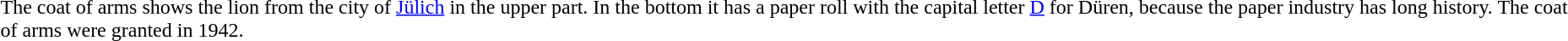<table>
<tr valign=top>
<td></td>
<td>The coat of arms shows the lion from the city of <a href='#'>Jülich</a> in the upper part. In the bottom it has a paper roll with the capital letter <a href='#'>D</a> for Düren, because the paper industry has long history. The coat of arms were granted in 1942.</td>
</tr>
</table>
